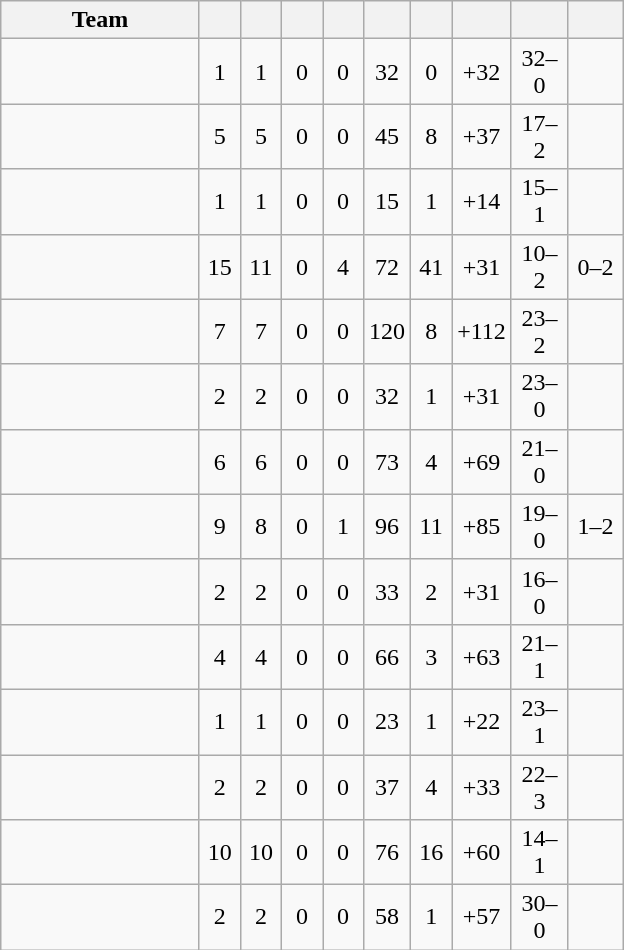<table class="wikitable sortable" style="text-align: center;">
<tr>
<th width=125>Team</th>
<th width=20></th>
<th width=20></th>
<th width=20></th>
<th width=20></th>
<th width=20></th>
<th width=20></th>
<th width=30></th>
<th width=30></th>
<th width=30></th>
</tr>
<tr>
<td align=left></td>
<td>1</td>
<td>1</td>
<td>0</td>
<td>0</td>
<td>32</td>
<td>0</td>
<td>+32</td>
<td>32–0</td>
<td></td>
</tr>
<tr>
<td align=left></td>
<td>5</td>
<td>5</td>
<td>0</td>
<td>0</td>
<td>45</td>
<td>8</td>
<td>+37</td>
<td>17–2</td>
<td></td>
</tr>
<tr>
<td align=left></td>
<td>1</td>
<td>1</td>
<td>0</td>
<td>0</td>
<td>15</td>
<td>1</td>
<td>+14</td>
<td>15–1</td>
<td></td>
</tr>
<tr>
<td align=left></td>
<td>15</td>
<td>11</td>
<td>0</td>
<td>4</td>
<td>72</td>
<td>41</td>
<td>+31</td>
<td>10–2</td>
<td>0–2</td>
</tr>
<tr>
<td align=left></td>
<td>7</td>
<td>7</td>
<td>0</td>
<td>0</td>
<td>120</td>
<td>8</td>
<td>+112</td>
<td>23–2</td>
<td></td>
</tr>
<tr>
<td align=left></td>
<td>2</td>
<td>2</td>
<td>0</td>
<td>0</td>
<td>32</td>
<td>1</td>
<td>+31</td>
<td>23–0</td>
<td></td>
</tr>
<tr>
<td align=left></td>
<td>6</td>
<td>6</td>
<td>0</td>
<td>0</td>
<td>73</td>
<td>4</td>
<td>+69</td>
<td>21–0</td>
<td></td>
</tr>
<tr>
<td align=left></td>
<td>9</td>
<td>8</td>
<td>0</td>
<td>1</td>
<td>96</td>
<td>11</td>
<td>+85</td>
<td>19–0</td>
<td>1–2</td>
</tr>
<tr>
<td align=left></td>
<td>2</td>
<td>2</td>
<td>0</td>
<td>0</td>
<td>33</td>
<td>2</td>
<td>+31</td>
<td>16–0</td>
<td></td>
</tr>
<tr>
<td align=left></td>
<td>4</td>
<td>4</td>
<td>0</td>
<td>0</td>
<td>66</td>
<td>3</td>
<td>+63</td>
<td>21–1</td>
<td></td>
</tr>
<tr>
<td align=left></td>
<td>1</td>
<td>1</td>
<td>0</td>
<td>0</td>
<td>23</td>
<td>1</td>
<td>+22</td>
<td>23–1</td>
<td></td>
</tr>
<tr>
<td align=left></td>
<td>2</td>
<td>2</td>
<td>0</td>
<td>0</td>
<td>37</td>
<td>4</td>
<td>+33</td>
<td>22–3</td>
<td></td>
</tr>
<tr>
<td align=left></td>
<td>10</td>
<td>10</td>
<td>0</td>
<td>0</td>
<td>76</td>
<td>16</td>
<td>+60</td>
<td>14–1</td>
<td></td>
</tr>
<tr>
<td align=left></td>
<td>2</td>
<td>2</td>
<td>0</td>
<td>0</td>
<td>58</td>
<td>1</td>
<td>+57</td>
<td>30–0</td>
<td></td>
</tr>
</table>
